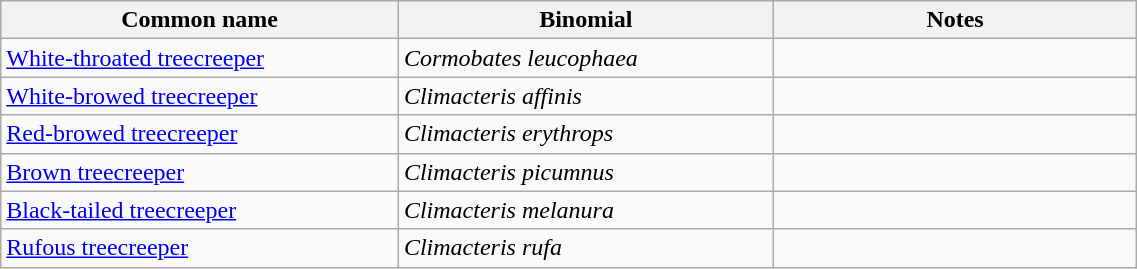<table style="width:60%;" class="wikitable">
<tr>
<th width=35%>Common name</th>
<th width=33%>Binomial</th>
<th width=32%>Notes</th>
</tr>
<tr>
<td><a href='#'>White-throated treecreeper</a></td>
<td><em>Cormobates leucophaea</em></td>
<td></td>
</tr>
<tr>
<td><a href='#'>White-browed treecreeper</a></td>
<td><em>Climacteris affinis</em></td>
<td></td>
</tr>
<tr>
<td><a href='#'>Red-browed treecreeper</a></td>
<td><em>Climacteris erythrops</em></td>
<td></td>
</tr>
<tr>
<td><a href='#'>Brown treecreeper</a></td>
<td><em>Climacteris picumnus</em></td>
<td></td>
</tr>
<tr>
<td><a href='#'>Black-tailed treecreeper</a></td>
<td><em>Climacteris melanura</em></td>
<td></td>
</tr>
<tr>
<td><a href='#'>Rufous treecreeper</a></td>
<td><em>Climacteris rufa</em></td>
<td></td>
</tr>
</table>
